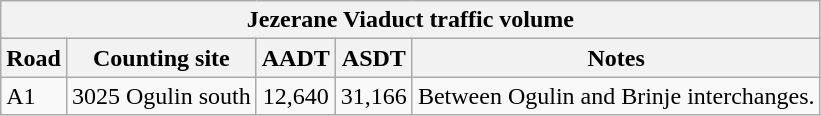<table class="wikitable">
<tr>
<td colspan=5 style="background:#f2f2f2;" align=center style=margin-top:15><strong>Jezerane Viaduct traffic volume</strong></td>
</tr>
<tr>
<td align=center style="background:#f2f2f2;"><strong>Road</strong></td>
<td align=center style="background:#f2f2f2;"><strong>Counting site</strong></td>
<td align=center style="background:#f2f2f2;"><strong>AADT</strong></td>
<td align=center style="background:#f2f2f2;"><strong>ASDT</strong></td>
<td align=center style="background:#f2f2f2;"><strong>Notes</strong></td>
</tr>
<tr>
<td> A1</td>
<td>3025 Ogulin south</td>
<td align=center>12,640</td>
<td align=center>31,166</td>
<td>Between Ogulin and Brinje interchanges.</td>
</tr>
</table>
